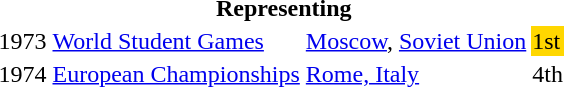<table>
<tr>
<th colspan="5">Representing </th>
</tr>
<tr>
<td>1973</td>
<td><a href='#'>World Student Games</a></td>
<td><a href='#'>Moscow</a>, <a href='#'>Soviet Union</a></td>
<td bgcolor="gold">1st</td>
<td></td>
</tr>
<tr>
<td>1974</td>
<td><a href='#'>European Championships</a></td>
<td><a href='#'>Rome, Italy</a></td>
<td>4th</td>
<td></td>
</tr>
</table>
